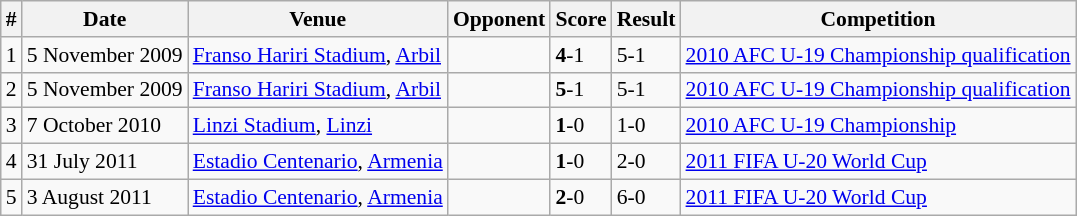<table class="wikitable collapsible collapsed" style="font-size:90%">
<tr>
<th>#</th>
<th>Date</th>
<th>Venue</th>
<th>Opponent</th>
<th>Score</th>
<th>Result</th>
<th>Competition</th>
</tr>
<tr>
<td>1</td>
<td>5 November 2009</td>
<td><a href='#'>Franso Hariri Stadium</a>, <a href='#'>Arbil</a></td>
<td></td>
<td><strong>4</strong>-1</td>
<td>5-1</td>
<td><a href='#'>2010 AFC U-19 Championship qualification</a></td>
</tr>
<tr>
<td>2</td>
<td>5 November 2009</td>
<td><a href='#'>Franso Hariri Stadium</a>, <a href='#'>Arbil</a></td>
<td></td>
<td><strong>5</strong>-1</td>
<td>5-1</td>
<td><a href='#'>2010 AFC U-19 Championship qualification</a></td>
</tr>
<tr>
<td>3</td>
<td>7 October 2010</td>
<td><a href='#'>Linzi Stadium</a>, <a href='#'>Linzi</a></td>
<td></td>
<td><strong>1</strong>-0</td>
<td>1-0</td>
<td><a href='#'>2010 AFC U-19 Championship</a></td>
</tr>
<tr>
<td>4</td>
<td>31 July 2011</td>
<td><a href='#'>Estadio Centenario</a>, <a href='#'>Armenia</a></td>
<td></td>
<td><strong>1</strong>-0</td>
<td>2-0</td>
<td><a href='#'>2011 FIFA U-20 World Cup</a></td>
</tr>
<tr>
<td>5</td>
<td>3 August 2011</td>
<td><a href='#'>Estadio Centenario</a>, <a href='#'>Armenia</a></td>
<td></td>
<td><strong>2</strong>-0</td>
<td>6-0</td>
<td><a href='#'>2011 FIFA U-20 World Cup</a></td>
</tr>
</table>
